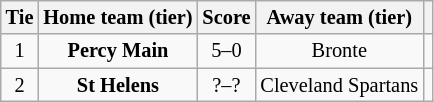<table class="wikitable" style="text-align:center; font-size:85%">
<tr>
<th>Tie</th>
<th>Home team (tier)</th>
<th>Score</th>
<th>Away team (tier)</th>
<th></th>
</tr>
<tr>
<td align="center">1</td>
<td><strong>Percy Main</strong></td>
<td align="center">5–0</td>
<td>Bronte</td>
<td></td>
</tr>
<tr>
<td align="center">2</td>
<td><strong>St Helens</strong></td>
<td align="center">?–?</td>
<td>Cleveland Spartans</td>
<td></td>
</tr>
</table>
